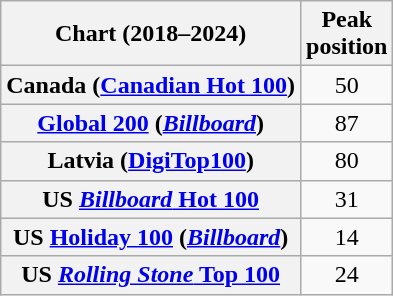<table class="wikitable sortable plainrowheaders" style="text-align:center">
<tr>
<th scope="col">Chart (2018–2024)</th>
<th scope="col">Peak<br>position</th>
</tr>
<tr>
<th scope="row">Canada (<a href='#'>Canadian Hot 100</a>)</th>
<td>50</td>
</tr>
<tr>
<th scope="row"><a href='#'>Global 200</a> (<em><a href='#'>Billboard</a></em>)</th>
<td>87</td>
</tr>
<tr>
<th scope="row">Latvia (<a href='#'>DigiTop100</a>)</th>
<td>80</td>
</tr>
<tr>
<th scope="row">US <a href='#'><em>Billboard</em> Hot 100</a></th>
<td>31</td>
</tr>
<tr>
<th scope="row">US <a href='#'>Holiday 100</a> (<em><a href='#'>Billboard</a></em>)</th>
<td>14</td>
</tr>
<tr>
<th scope="row">US <a href='#'><em>Rolling Stone</em> Top 100</a></th>
<td>24</td>
</tr>
</table>
